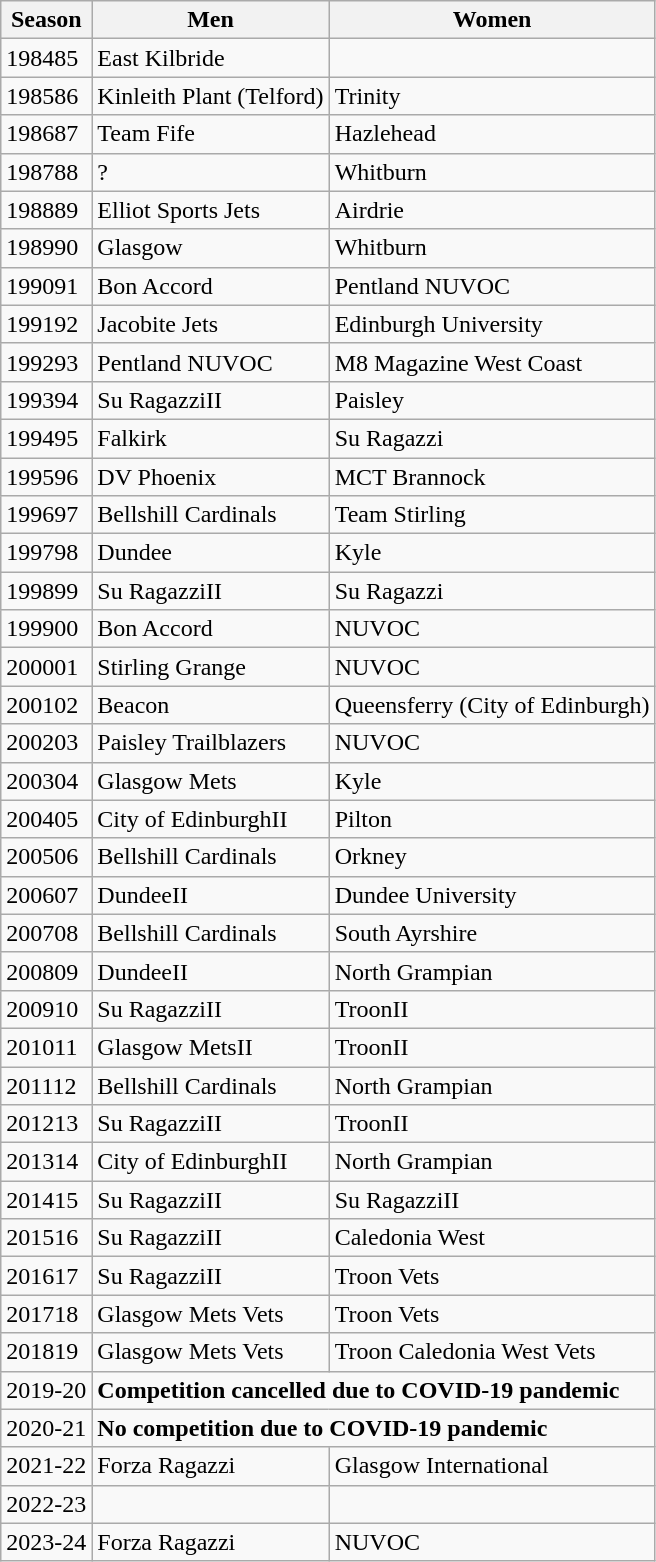<table class="wikitable sortable mw-collapsible mw-collapsed">
<tr>
<th>Season</th>
<th>Men</th>
<th>Women</th>
</tr>
<tr>
<td>198485</td>
<td>East Kilbride</td>
<td></td>
</tr>
<tr>
<td>198586</td>
<td>Kinleith Plant (Telford)</td>
<td>Trinity</td>
</tr>
<tr>
<td>198687</td>
<td>Team Fife</td>
<td>Hazlehead</td>
</tr>
<tr>
<td>198788</td>
<td>?</td>
<td>Whitburn</td>
</tr>
<tr>
<td>198889</td>
<td>Elliot Sports Jets</td>
<td>Airdrie</td>
</tr>
<tr>
<td>198990</td>
<td>Glasgow</td>
<td>Whitburn</td>
</tr>
<tr>
<td>199091</td>
<td>Bon Accord</td>
<td>Pentland NUVOC</td>
</tr>
<tr>
<td>199192</td>
<td>Jacobite Jets</td>
<td>Edinburgh University</td>
</tr>
<tr>
<td>199293</td>
<td>Pentland NUVOC</td>
<td>M8 Magazine West Coast</td>
</tr>
<tr>
<td>199394</td>
<td>Su RagazziII</td>
<td>Paisley</td>
</tr>
<tr>
<td>199495</td>
<td>Falkirk</td>
<td>Su Ragazzi</td>
</tr>
<tr>
<td>199596</td>
<td>DV Phoenix</td>
<td>MCT Brannock</td>
</tr>
<tr>
<td>199697</td>
<td>Bellshill Cardinals</td>
<td>Team Stirling</td>
</tr>
<tr>
<td>199798</td>
<td>Dundee</td>
<td>Kyle</td>
</tr>
<tr>
<td>199899</td>
<td>Su RagazziII</td>
<td>Su Ragazzi</td>
</tr>
<tr>
<td>199900</td>
<td>Bon Accord</td>
<td>NUVOC</td>
</tr>
<tr>
<td>200001</td>
<td>Stirling Grange</td>
<td>NUVOC</td>
</tr>
<tr>
<td>200102</td>
<td>Beacon</td>
<td>Queensferry (City of Edinburgh)</td>
</tr>
<tr>
<td>200203</td>
<td>Paisley Trailblazers</td>
<td>NUVOC</td>
</tr>
<tr>
<td>200304</td>
<td>Glasgow Mets</td>
<td>Kyle</td>
</tr>
<tr>
<td>200405</td>
<td>City of EdinburghII</td>
<td>Pilton</td>
</tr>
<tr>
<td>200506</td>
<td>Bellshill Cardinals</td>
<td>Orkney</td>
</tr>
<tr>
<td>200607</td>
<td>DundeeII</td>
<td>Dundee University</td>
</tr>
<tr>
<td>200708</td>
<td>Bellshill Cardinals</td>
<td>South Ayrshire</td>
</tr>
<tr>
<td>200809</td>
<td>DundeeII</td>
<td>North Grampian</td>
</tr>
<tr>
<td>200910</td>
<td>Su RagazziII</td>
<td>TroonII</td>
</tr>
<tr>
<td>201011</td>
<td>Glasgow MetsII</td>
<td>TroonII</td>
</tr>
<tr>
<td>201112</td>
<td>Bellshill Cardinals</td>
<td>North Grampian</td>
</tr>
<tr>
<td>201213</td>
<td>Su RagazziII</td>
<td>TroonII</td>
</tr>
<tr>
<td>201314</td>
<td>City of EdinburghII</td>
<td>North Grampian</td>
</tr>
<tr>
<td>201415</td>
<td>Su RagazziII</td>
<td>Su RagazziII</td>
</tr>
<tr>
<td>201516</td>
<td>Su RagazziII</td>
<td>Caledonia West</td>
</tr>
<tr>
<td>201617</td>
<td>Su RagazziII</td>
<td>Troon Vets</td>
</tr>
<tr>
<td>201718</td>
<td>Glasgow Mets Vets</td>
<td>Troon Vets</td>
</tr>
<tr>
<td>201819</td>
<td>Glasgow Mets Vets</td>
<td>Troon Caledonia West Vets</td>
</tr>
<tr>
<td>2019-20</td>
<td colspan="2"><strong>Competition cancelled due to COVID-19 pandemic</strong></td>
</tr>
<tr>
<td>2020-21</td>
<td colspan="2"><strong>No competition due to COVID-19 pandemic</strong></td>
</tr>
<tr>
<td>2021-22</td>
<td>Forza Ragazzi</td>
<td>Glasgow International</td>
</tr>
<tr>
<td>2022-23</td>
<td></td>
<td></td>
</tr>
<tr>
<td>2023-24</td>
<td>Forza Ragazzi</td>
<td>NUVOC</td>
</tr>
</table>
